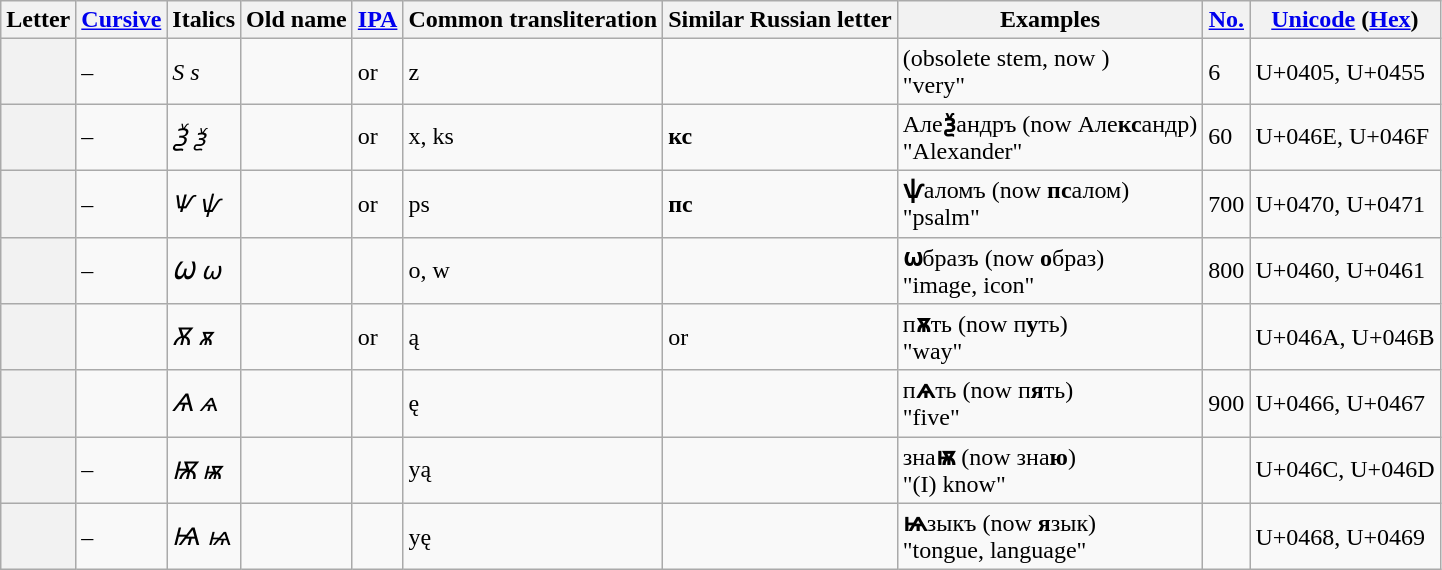<table class=wikitable>
<tr>
<th>Letter</th>
<th><a href='#'>Cursive</a></th>
<th>Italics</th>
<th>Old name</th>
<th><a href='#'>IPA</a></th>
<th>Common transliteration</th>
<th>Similar Russian letter</th>
<th>Examples</th>
<th><a href='#'>No.</a></th>
<th><a href='#'>Unicode</a> (<a href='#'>Hex</a>)</th>
</tr>
<tr>
<th style="text-align: center;"><big></big></th>
<td>–</td>
<td><span><em>Ѕ ѕ</em></span></td>
<td><br></td>
<td> or </td>
<td>z</td>
<td></td>
<td> (obsolete stem, now ) <br>"very"</td>
<td>6</td>
<td>U+0405, U+0455</td>
</tr>
<tr>
<th style="text-align: center;"><big></big></th>
<td>–</td>
<td><span><em>Ѯ ѯ</em></span></td>
<td><br></td>
<td> or </td>
<td>x, ks</td>
<td><strong>кс</strong></td>
<td>Але<strong>ѯ</strong>андръ (now Але<strong>кс</strong>андр) <br>"Alexander"</td>
<td>60</td>
<td>U+046E, U+046F</td>
</tr>
<tr>
<th style="text-align: center;"><big></big></th>
<td>–</td>
<td><span><em>Ѱ ѱ</em></span></td>
<td><br></td>
<td> or </td>
<td>ps</td>
<td><strong>пс</strong></td>
<td><strong>ѱ</strong>аломъ (now <strong>пс</strong>алом) <br>"psalm"</td>
<td>700</td>
<td>U+0470, U+0471</td>
</tr>
<tr>
<th style="text-align: center;"><big></big></th>
<td>–</td>
<td><span><em>Ѡ ѡ</em></span></td>
<td><br></td>
<td></td>
<td>o, w</td>
<td></td>
<td><strong>ѡ</strong>бразъ (now <strong>о</strong>браз) <br>"image, icon"</td>
<td>800</td>
<td>U+0460, U+0461</td>
</tr>
<tr>
<th style="text-align: center;"><big></big></th>
<td></td>
<td><span><em>Ѫ ѫ</em></span></td>
<td><br></td>
<td> or </td>
<td>ą</td>
<td> or </td>
<td>п<strong>ѫ</strong>ть (now п<strong>у</strong>ть) <br>"way"</td>
<td></td>
<td>U+046A, U+046B</td>
</tr>
<tr>
<th style="text-align: center;"><big></big></th>
<td></td>
<td><span><em>Ѧ ѧ</em></span></td>
<td><br></td>
<td></td>
<td>ę</td>
<td></td>
<td>п<strong>ѧ</strong>ть (now п<strong>я</strong>ть) <br>"five"</td>
<td>900</td>
<td>U+0466, U+0467</td>
</tr>
<tr>
<th style="text-align: center;"><big></big></th>
<td>–</td>
<td><span><em>Ѭ ѭ</em></span></td>
<td><br></td>
<td></td>
<td>yą</td>
<td></td>
<td>зна<strong>ѭ</strong> (now зна<strong>ю</strong>) <br>"(I) know"</td>
<td></td>
<td>U+046C, U+046D</td>
</tr>
<tr>
<th style="text-align: center;"><big></big></th>
<td>–</td>
<td><span><em>Ѩ ѩ</em></span></td>
<td><br></td>
<td></td>
<td>yę</td>
<td></td>
<td><strong>ѩ</strong>зыкъ (now <strong>я</strong>зык) <br>"tongue, language"</td>
<td></td>
<td>U+0468, U+0469</td>
</tr>
</table>
